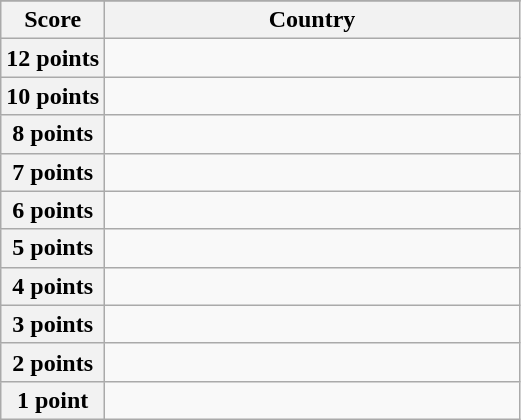<table class="wikitable">
<tr>
</tr>
<tr>
<th scope="col" width="20%">Score</th>
<th scope="col">Country</th>
</tr>
<tr>
<th scope="row">12 points</th>
<td></td>
</tr>
<tr>
<th scope="row">10 points</th>
<td></td>
</tr>
<tr>
<th scope="row">8 points</th>
<td></td>
</tr>
<tr>
<th scope="row">7 points</th>
<td></td>
</tr>
<tr>
<th scope="row">6 points</th>
<td></td>
</tr>
<tr>
<th scope="row">5 points</th>
<td></td>
</tr>
<tr>
<th scope="row">4 points</th>
<td></td>
</tr>
<tr>
<th scope="row">3 points</th>
<td></td>
</tr>
<tr>
<th scope="row">2 points</th>
<td></td>
</tr>
<tr>
<th scope="row">1 point</th>
<td></td>
</tr>
</table>
